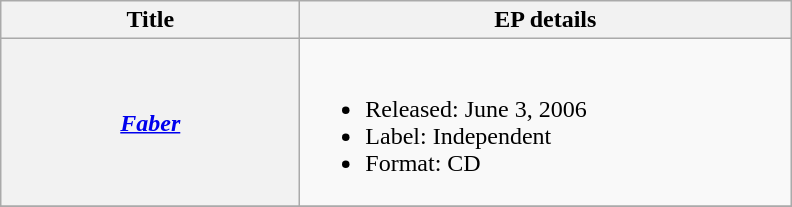<table class="wikitable plainrowheaders">
<tr>
<th scope="col" style="width:12em;">Title</th>
<th scope="col" style="width:20em;">EP details</th>
</tr>
<tr>
<th scope="row"><em><a href='#'>Faber</a></em></th>
<td><br><ul><li>Released: June 3, 2006</li><li>Label: Independent</li><li>Format: CD</li></ul></td>
</tr>
<tr>
</tr>
</table>
